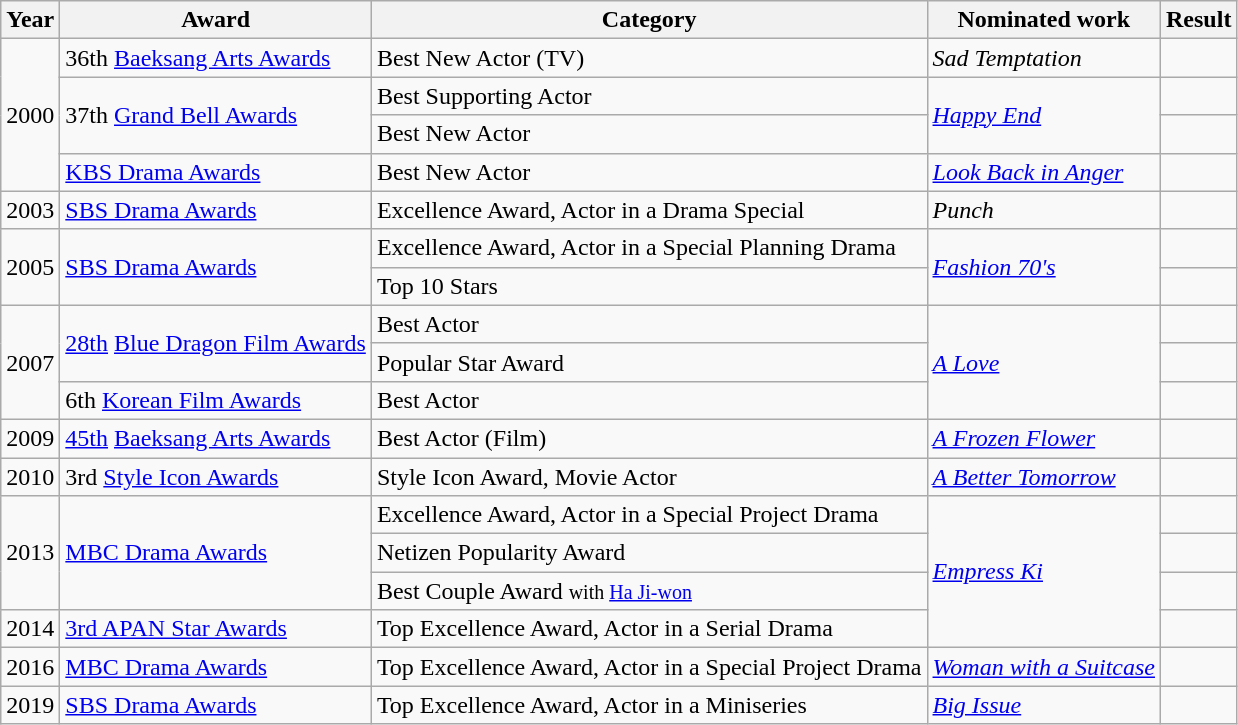<table class="wikitable">
<tr>
<th>Year</th>
<th>Award</th>
<th>Category</th>
<th>Nominated work</th>
<th>Result</th>
</tr>
<tr>
<td rowspan=4>2000</td>
<td>36th <a href='#'>Baeksang Arts Awards</a></td>
<td>Best New Actor (TV)</td>
<td><em>Sad Temptation</em></td>
<td></td>
</tr>
<tr>
<td rowspan=2>37th <a href='#'>Grand Bell Awards</a></td>
<td>Best Supporting Actor</td>
<td rowspan=2><em><a href='#'>Happy End</a></em></td>
<td></td>
</tr>
<tr>
<td>Best New Actor</td>
<td></td>
</tr>
<tr>
<td><a href='#'>KBS Drama Awards</a></td>
<td>Best New Actor</td>
<td><em><a href='#'>Look Back in Anger</a></em></td>
<td></td>
</tr>
<tr>
<td>2003</td>
<td><a href='#'>SBS Drama Awards</a></td>
<td>Excellence Award, Actor in a Drama Special</td>
<td><em>Punch</em></td>
<td></td>
</tr>
<tr>
<td rowspan=2>2005</td>
<td rowspan=2><a href='#'>SBS Drama Awards</a></td>
<td>Excellence Award, Actor in a Special Planning Drama</td>
<td rowspan=2><em><a href='#'>Fashion 70's</a></em></td>
<td></td>
</tr>
<tr>
<td>Top 10 Stars</td>
<td></td>
</tr>
<tr>
<td rowspan=3>2007</td>
<td rowspan=2><a href='#'>28th</a> <a href='#'>Blue Dragon Film Awards</a></td>
<td>Best Actor</td>
<td rowspan=3><em><a href='#'>A Love</a></em></td>
<td></td>
</tr>
<tr>
<td>Popular Star Award</td>
<td></td>
</tr>
<tr>
<td>6th <a href='#'>Korean Film Awards</a></td>
<td>Best Actor</td>
<td></td>
</tr>
<tr>
<td>2009</td>
<td><a href='#'>45th</a> <a href='#'>Baeksang Arts Awards</a></td>
<td>Best Actor (Film)</td>
<td><em><a href='#'>A Frozen Flower</a></em></td>
<td></td>
</tr>
<tr>
<td>2010</td>
<td>3rd <a href='#'>Style Icon Awards</a></td>
<td>Style Icon Award, Movie Actor</td>
<td><em><a href='#'>A Better Tomorrow</a></em></td>
<td></td>
</tr>
<tr>
<td rowspan=3>2013</td>
<td rowspan=3><a href='#'>MBC Drama Awards</a></td>
<td>Excellence Award, Actor in a Special Project Drama</td>
<td rowspan=4><em><a href='#'>Empress Ki</a></em></td>
<td></td>
</tr>
<tr>
<td>Netizen Popularity Award</td>
<td></td>
</tr>
<tr>
<td>Best Couple Award <small>with <a href='#'>Ha Ji-won</a></small></td>
<td></td>
</tr>
<tr>
<td>2014</td>
<td><a href='#'>3rd APAN Star Awards</a></td>
<td>Top Excellence Award, Actor in a Serial Drama</td>
<td></td>
</tr>
<tr>
<td>2016</td>
<td><a href='#'>MBC Drama Awards</a></td>
<td>Top Excellence Award, Actor in a Special Project Drama</td>
<td><em><a href='#'>Woman with a Suitcase</a></em></td>
<td></td>
</tr>
<tr>
<td>2019</td>
<td><a href='#'>SBS Drama Awards</a></td>
<td>Top Excellence Award, Actor in a Miniseries</td>
<td><em><a href='#'>Big Issue</a></em></td>
<td></td>
</tr>
</table>
